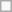<table class="wikitable">
<tr>
<td></td>
</tr>
</table>
